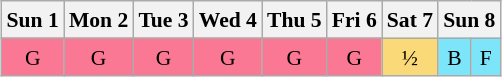<table class="wikitable" style="margin:0.5em auto; font-size:90%; line-height:1.25em; text-align:center">
<tr>
<th>Sun 1</th>
<th>Mon 2</th>
<th>Tue 3</th>
<th>Wed 4</th>
<th>Thu 5</th>
<th>Fri 6</th>
<th>Sat 7</th>
<th colspan="2">Sun 8</th>
</tr>
<tr>
<td bgcolor="#FA7894">G</td>
<td bgcolor="#FA7894">G</td>
<td bgcolor="#FA7894">G</td>
<td bgcolor="#FA7894">G</td>
<td bgcolor="#FA7894">G</td>
<td bgcolor="#FA7894">G</td>
<td bgcolor="#FAD978">½</td>
<td bgcolor="#7DE5FA">B</td>
<td bgcolor="#7DE5FA">F</td>
</tr>
</table>
